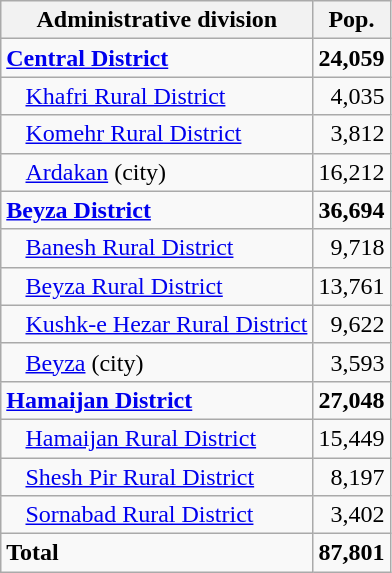<table class="wikitable">
<tr>
<th>Administrative division</th>
<th>Pop.</th>
</tr>
<tr>
<td><strong><a href='#'>Central District</a></strong></td>
<td style="text-align: right;"><strong>24,059</strong></td>
</tr>
<tr>
<td style="padding-left: 1em;"><a href='#'>Khafri Rural District</a></td>
<td style="text-align: right;">4,035</td>
</tr>
<tr>
<td style="padding-left: 1em;"><a href='#'>Komehr Rural District</a></td>
<td style="text-align: right;">3,812</td>
</tr>
<tr>
<td style="padding-left: 1em;"><a href='#'>Ardakan</a> (city)</td>
<td style="text-align: right;">16,212</td>
</tr>
<tr>
<td><strong><a href='#'>Beyza District</a></strong></td>
<td style="text-align: right;"><strong>36,694</strong></td>
</tr>
<tr>
<td style="padding-left: 1em;"><a href='#'>Banesh Rural District</a></td>
<td style="text-align: right;">9,718</td>
</tr>
<tr>
<td style="padding-left: 1em;"><a href='#'>Beyza Rural District</a></td>
<td style="text-align: right;">13,761</td>
</tr>
<tr>
<td style="padding-left: 1em;"><a href='#'>Kushk-e Hezar Rural District</a></td>
<td style="text-align: right;">9,622</td>
</tr>
<tr>
<td style="padding-left: 1em;"><a href='#'>Beyza</a> (city)</td>
<td style="text-align: right;">3,593</td>
</tr>
<tr>
<td><strong><a href='#'>Hamaijan District</a></strong></td>
<td style="text-align: right;"><strong>27,048</strong></td>
</tr>
<tr>
<td style="padding-left: 1em;"><a href='#'>Hamaijan Rural District</a></td>
<td style="text-align: right;">15,449</td>
</tr>
<tr>
<td style="padding-left: 1em;"><a href='#'>Shesh Pir Rural District</a></td>
<td style="text-align: right;">8,197</td>
</tr>
<tr>
<td style="padding-left: 1em;"><a href='#'>Sornabad Rural District</a></td>
<td style="text-align: right;">3,402</td>
</tr>
<tr>
<td><strong>Total</strong></td>
<td style="text-align: right;"><strong>87,801</strong></td>
</tr>
</table>
